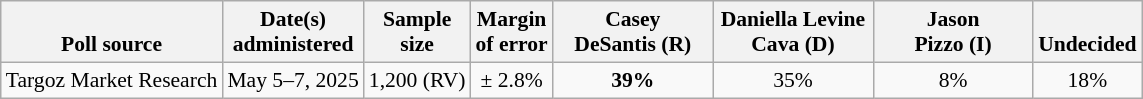<table class="wikitable" style="font-size:90%;text-align:center;">
<tr valign=bottom>
<th>Poll source</th>
<th>Date(s)<br>administered</th>
<th>Sample<br>size</th>
<th>Margin<br>of error</th>
<th style="width:100px;">Casey<br>DeSantis (R)</th>
<th style="width:100px;">Daniella Levine<br>Cava (D)</th>
<th style="width:100px;">Jason<br>Pizzo (I)</th>
<th>Undecided</th>
</tr>
<tr>
<td style="text-align:left;">Targoz Market Research</td>
<td>May 5–7, 2025</td>
<td>1,200 (RV)</td>
<td>± 2.8%</td>
<td><strong>39%</strong></td>
<td>35%</td>
<td>8%</td>
<td>18%</td>
</tr>
</table>
